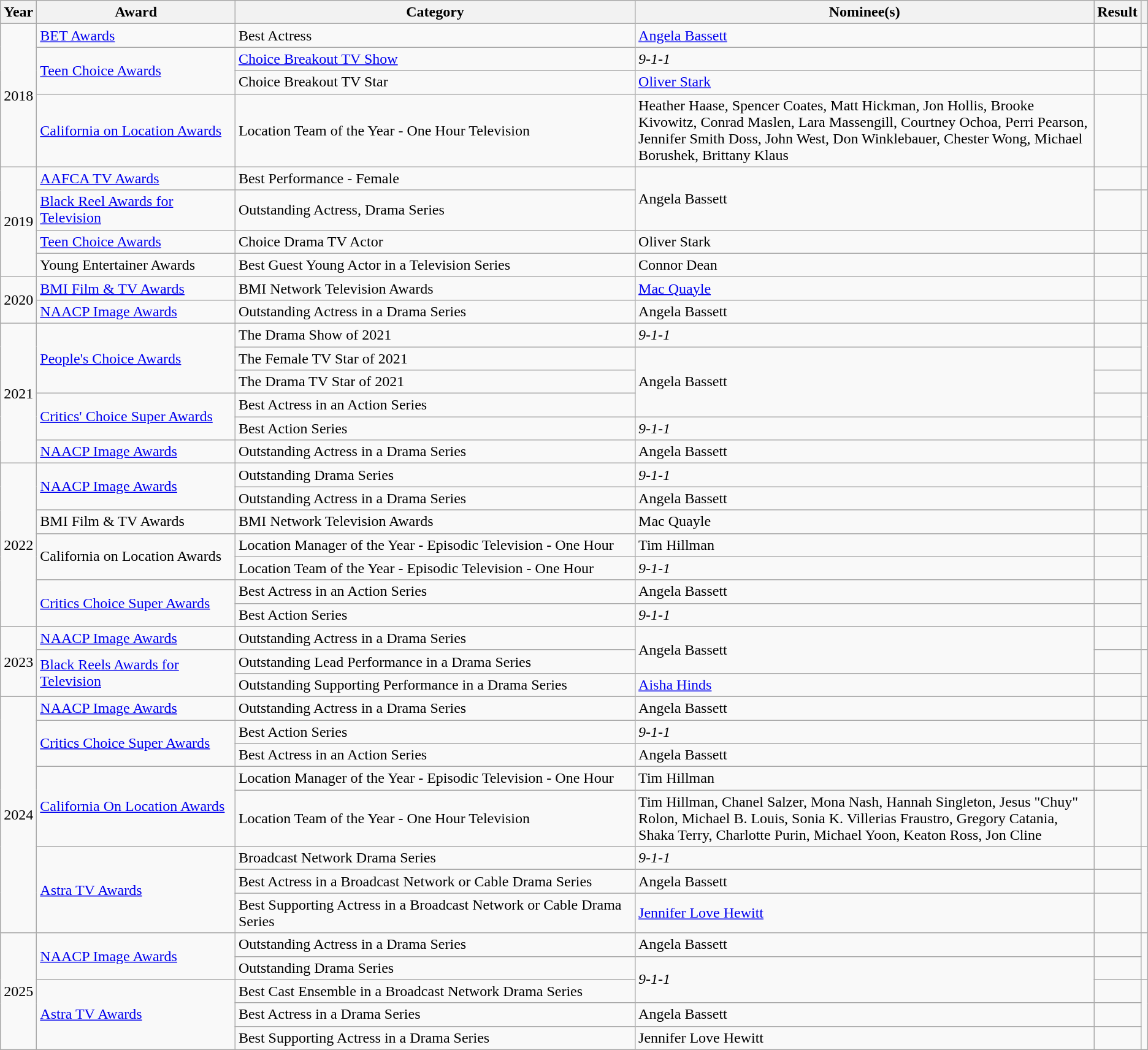<table class="wikitable plainrowheaders sortable">
<tr>
<th scope="col">Year</th>
<th scope="col">Award</th>
<th scope="col">Category</th>
<th scope="col" style="width:40%;">Nominee(s)</th>
<th scope="col">Result</th>
<th scope="col" class="unsortable"></th>
</tr>
<tr>
<td rowspan="4">2018</td>
<td><a href='#'>BET Awards</a></td>
<td>Best Actress</td>
<td><a href='#'>Angela Bassett</a></td>
<td></td>
<td style="text-align:center;"></td>
</tr>
<tr>
<td rowspan="2"><a href='#'>Teen Choice Awards</a></td>
<td><a href='#'>Choice Breakout TV Show</a></td>
<td><em>9-1-1</em></td>
<td></td>
<td rowspan="2" style="text-align:center;"></td>
</tr>
<tr>
<td>Choice Breakout TV Star</td>
<td><a href='#'>Oliver Stark</a></td>
<td></td>
</tr>
<tr>
<td><a href='#'>California on Location Awards</a></td>
<td>Location Team of the Year - One Hour Television</td>
<td>Heather Haase, Spencer Coates, Matt Hickman, Jon Hollis, Brooke Kivowitz, Conrad Maslen, Lara Massengill, Courtney Ochoa, Perri Pearson, Jennifer Smith Doss, John West, Don Winklebauer, Chester Wong, Michael Borushek, Brittany Klaus</td>
<td></td>
<td style="text-align:center;"></td>
</tr>
<tr>
<td rowspan="4">2019</td>
<td><a href='#'>AAFCA TV Awards</a></td>
<td>Best Performance - Female</td>
<td rowspan="2">Angela Bassett</td>
<td></td>
<td style="text-align:center;"></td>
</tr>
<tr>
<td><a href='#'>Black Reel Awards for Television</a></td>
<td>Outstanding Actress, Drama Series</td>
<td></td>
<td></td>
</tr>
<tr>
<td><a href='#'>Teen Choice Awards</a></td>
<td>Choice Drama TV Actor</td>
<td>Oliver Stark</td>
<td></td>
<td style="text-align:center;"></td>
</tr>
<tr>
<td>Young Entertainer Awards</td>
<td>Best Guest Young Actor in a Television Series</td>
<td>Connor Dean</td>
<td></td>
<td style="text-align:center;"></td>
</tr>
<tr>
<td rowspan="2">2020</td>
<td><a href='#'>BMI Film & TV Awards</a></td>
<td>BMI Network Television Awards</td>
<td><a href='#'>Mac Quayle</a></td>
<td></td>
<td style="text-align:center;"></td>
</tr>
<tr>
<td><a href='#'>NAACP Image Awards</a></td>
<td>Outstanding Actress in a Drama Series</td>
<td>Angela Bassett</td>
<td></td>
<td style="text-align:center;"></td>
</tr>
<tr>
<td rowspan="6">2021</td>
<td rowspan="3"><a href='#'>People's Choice Awards</a></td>
<td>The Drama Show of 2021</td>
<td><em>9-1-1</em></td>
<td></td>
<td rowspan="3" style="text-align:center;"></td>
</tr>
<tr>
<td>The Female TV Star of 2021</td>
<td rowspan="3">Angela Bassett</td>
<td></td>
</tr>
<tr>
<td>The Drama TV Star of 2021</td>
<td></td>
</tr>
<tr>
<td rowspan="2"><a href='#'>Critics' Choice Super Awards</a></td>
<td>Best Actress in an Action Series</td>
<td></td>
<td rowspan="2" style="text-align:center;"></td>
</tr>
<tr>
<td>Best Action Series</td>
<td><em>9-1-1</em></td>
<td></td>
</tr>
<tr>
<td><a href='#'>NAACP Image Awards</a></td>
<td>Outstanding Actress in a Drama Series</td>
<td>Angela Bassett</td>
<td></td>
<td style="text-align:center;"></td>
</tr>
<tr>
<td rowspan="7">2022</td>
<td rowspan="2"><a href='#'>NAACP Image Awards</a></td>
<td>Outstanding Drama Series</td>
<td><em>9-1-1</em></td>
<td></td>
<td rowspan="2" style="text-align:center;"></td>
</tr>
<tr>
<td>Outstanding Actress in a Drama Series</td>
<td>Angela Bassett</td>
<td></td>
</tr>
<tr>
<td>BMI Film & TV Awards</td>
<td>BMI Network Television Awards</td>
<td>Mac Quayle</td>
<td></td>
<td style="text-align:center;"></td>
</tr>
<tr>
<td rowspan="2">California on Location Awards</td>
<td>Location Manager of the Year - Episodic Television - One Hour</td>
<td>Tim Hillman</td>
<td></td>
<td rowspan="2" style="text-align:center;"></td>
</tr>
<tr>
<td>Location Team of the Year - Episodic Television - One Hour</td>
<td><em>9-1-1</em></td>
<td></td>
</tr>
<tr>
<td rowspan="2"><a href='#'>Critics Choice Super Awards</a></td>
<td>Best Actress in an Action Series</td>
<td>Angela Bassett</td>
<td></td>
<td rowspan="2" style="text-align:center;"></td>
</tr>
<tr>
<td>Best Action Series</td>
<td><em>9-1-1</em></td>
<td></td>
</tr>
<tr>
<td rowspan="3">2023</td>
<td><a href='#'>NAACP Image Awards</a></td>
<td>Outstanding Actress in a Drama Series</td>
<td rowspan="2">Angela Bassett</td>
<td></td>
<td style="text-align:center;"></td>
</tr>
<tr>
<td rowspan="2"><a href='#'>Black Reels Awards for Television</a></td>
<td>Outstanding Lead Performance in a Drama Series</td>
<td></td>
<td rowspan="2"></td>
</tr>
<tr>
<td>Outstanding Supporting Performance in a Drama Series</td>
<td><a href='#'>Aisha Hinds</a></td>
<td></td>
</tr>
<tr>
<td rowspan="8">2024</td>
<td><a href='#'>NAACP Image Awards</a></td>
<td>Outstanding Actress in a Drama Series</td>
<td>Angela Bassett</td>
<td></td>
<td style="text-align:center;"></td>
</tr>
<tr>
<td rowspan="2"><a href='#'>Critics Choice Super Awards</a></td>
<td>Best Action Series</td>
<td><em>9-1-1</em></td>
<td></td>
<td rowspan="2" style="text-align: center;"></td>
</tr>
<tr>
<td>Best Actress in an Action Series</td>
<td>Angela Bassett</td>
<td></td>
</tr>
<tr>
<td rowspan="2"><a href='#'>California On Location Awards</a></td>
<td>Location Manager of the Year - Episodic Television - One Hour</td>
<td>Tim Hillman</td>
<td></td>
<td rowspan="2" style="text-align: center;"></td>
</tr>
<tr>
<td>Location Team of the Year - One Hour Television</td>
<td>Tim Hillman, Chanel Salzer, Mona Nash, Hannah Singleton, Jesus "Chuy" Rolon, Michael B. Louis, Sonia K. Villerias Fraustro, Gregory Catania, Shaka Terry, Charlotte Purin, Michael Yoon, Keaton Ross, Jon Cline</td>
<td></td>
</tr>
<tr>
<td rowspan="3"><a href='#'>Astra TV Awards</a></td>
<td>Broadcast Network Drama Series</td>
<td><em>9-1-1</em></td>
<td></td>
<td rowspan="3" style="text-align: center;"></td>
</tr>
<tr>
<td>Best Actress in a Broadcast Network or Cable Drama Series</td>
<td>Angela Bassett</td>
<td></td>
</tr>
<tr>
<td>Best Supporting Actress in a Broadcast Network or Cable Drama Series</td>
<td><a href='#'>Jennifer Love Hewitt</a></td>
<td></td>
</tr>
<tr>
<td rowspan="5">2025</td>
<td rowspan="2"><a href='#'>NAACP Image Awards</a></td>
<td>Outstanding Actress in a Drama Series</td>
<td>Angela Bassett</td>
<td></td>
<td rowspan="2" style="text-align: center;"></td>
</tr>
<tr>
<td>Outstanding Drama Series</td>
<td rowspan="2"><em>9-1-1</em></td>
<td></td>
</tr>
<tr>
<td rowspan="3"><a href='#'>Astra TV Awards</a></td>
<td>Best Cast Ensemble in a Broadcast Network Drama Series</td>
<td></td>
<td rowspan="3" style="text-align: center;"></td>
</tr>
<tr>
<td>Best Actress in a Drama Series</td>
<td>Angela Bassett</td>
<td></td>
</tr>
<tr>
<td>Best Supporting Actress in a Drama Series</td>
<td>Jennifer Love Hewitt</td>
<td></td>
</tr>
</table>
